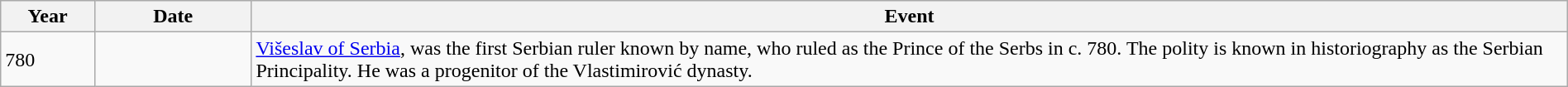<table class="wikitable" width="100%">
<tr>
<th style="width:6%">Year</th>
<th style="width:10%">Date</th>
<th>Event</th>
</tr>
<tr>
<td>780</td>
<td></td>
<td><a href='#'>Višeslav of Serbia</a>, was the first Serbian ruler known by name, who ruled as the Prince of the Serbs in c. 780. The polity is known in historiography as the Serbian Principality. He was a progenitor of the Vlastimirović dynasty.</td>
</tr>
</table>
